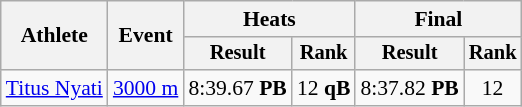<table class="wikitable" style="font-size:90%">
<tr>
<th rowspan=2>Athlete</th>
<th rowspan=2>Event</th>
<th colspan=2>Heats</th>
<th colspan=2>Final</th>
</tr>
<tr style="font-size:95%">
<th>Result</th>
<th>Rank</th>
<th>Result</th>
<th>Rank</th>
</tr>
<tr align=center>
<td align=left><a href='#'>Titus Nyati</a></td>
<td align=left><a href='#'>3000 m</a></td>
<td>8:39.67 <strong>PB</strong></td>
<td>12 <strong>qB</strong></td>
<td>8:37.82 <strong>PB</strong></td>
<td>12</td>
</tr>
</table>
